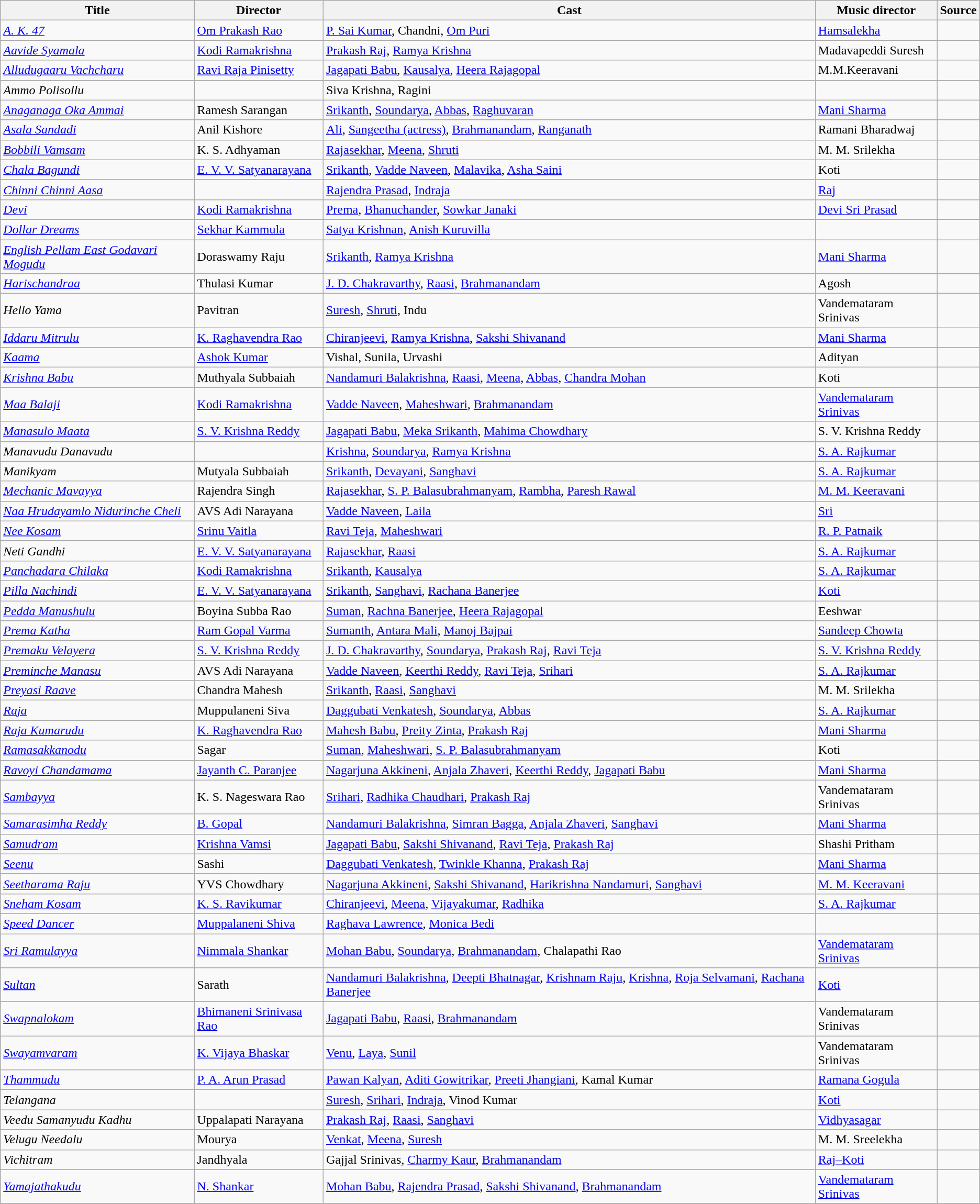<table class="wikitable">
<tr>
<th>Title</th>
<th>Director</th>
<th>Cast</th>
<th>Music director</th>
<th>Source</th>
</tr>
<tr>
<td><em><a href='#'>A. K. 47</a></em></td>
<td><a href='#'>Om Prakash Rao</a></td>
<td><a href='#'>P. Sai Kumar</a>, Chandni, <a href='#'>Om Puri</a></td>
<td><a href='#'>Hamsalekha</a></td>
<td></td>
</tr>
<tr>
<td><em><a href='#'>Aavide Syamala</a></em></td>
<td><a href='#'>Kodi Ramakrishna</a></td>
<td><a href='#'>Prakash Raj</a>, <a href='#'>Ramya Krishna</a></td>
<td>Madavapeddi Suresh</td>
<td></td>
</tr>
<tr>
<td><em><a href='#'>Alludugaaru Vachcharu</a></em></td>
<td><a href='#'>Ravi Raja Pinisetty</a></td>
<td><a href='#'>Jagapati Babu</a>, <a href='#'>Kausalya</a>, <a href='#'>Heera Rajagopal</a></td>
<td>M.M.Keeravani</td>
<td></td>
</tr>
<tr>
<td><em>Ammo Polisollu</em></td>
<td></td>
<td>Siva Krishna, Ragini</td>
<td></td>
<td></td>
</tr>
<tr>
<td><em><a href='#'>Anaganaga Oka Ammai</a></em></td>
<td>Ramesh Sarangan</td>
<td><a href='#'>Srikanth</a>, <a href='#'>Soundarya</a>, <a href='#'>Abbas</a>, <a href='#'>Raghuvaran</a></td>
<td><a href='#'>Mani Sharma</a></td>
<td></td>
</tr>
<tr>
<td><em><a href='#'>Asala Sandadi</a></em></td>
<td>Anil Kishore</td>
<td><a href='#'>Ali</a>, <a href='#'>Sangeetha (actress)</a>, <a href='#'>Brahmanandam</a>, <a href='#'>Ranganath</a></td>
<td>Ramani Bharadwaj</td>
<td></td>
</tr>
<tr>
<td><em><a href='#'>Bobbili Vamsam</a></em></td>
<td>K. S. Adhyaman</td>
<td><a href='#'>Rajasekhar</a>, <a href='#'>Meena</a>, <a href='#'>Shruti</a></td>
<td>M. M. Srilekha</td>
<td></td>
</tr>
<tr>
<td><em><a href='#'>Chala Bagundi</a></em></td>
<td><a href='#'>E. V. V. Satyanarayana</a></td>
<td><a href='#'>Srikanth</a>, <a href='#'>Vadde Naveen</a>, <a href='#'>Malavika</a>, <a href='#'>Asha Saini</a></td>
<td>Koti</td>
<td></td>
</tr>
<tr>
<td><em><a href='#'>Chinni Chinni Aasa</a></em></td>
<td></td>
<td><a href='#'>Rajendra Prasad</a>, <a href='#'>Indraja</a></td>
<td><a href='#'>Raj</a></td>
<td></td>
</tr>
<tr>
<td><em><a href='#'>Devi</a></em></td>
<td><a href='#'>Kodi Ramakrishna</a></td>
<td><a href='#'>Prema</a>, <a href='#'>Bhanuchander</a>, <a href='#'>Sowkar Janaki</a></td>
<td><a href='#'>Devi Sri Prasad</a></td>
<td></td>
</tr>
<tr>
<td><em><a href='#'>Dollar Dreams</a></em></td>
<td><a href='#'>Sekhar Kammula</a></td>
<td><a href='#'>Satya Krishnan</a>, <a href='#'>Anish Kuruvilla</a></td>
<td></td>
<td></td>
</tr>
<tr>
<td><em><a href='#'>English Pellam East Godavari Mogudu</a></em></td>
<td>Doraswamy Raju</td>
<td><a href='#'>Srikanth</a>, <a href='#'>Ramya Krishna</a></td>
<td><a href='#'>Mani Sharma</a></td>
<td></td>
</tr>
<tr>
<td><em><a href='#'>Harischandraa</a></em></td>
<td>Thulasi Kumar</td>
<td><a href='#'>J. D. Chakravarthy</a>, <a href='#'>Raasi</a>, <a href='#'>Brahmanandam</a></td>
<td>Agosh</td>
<td></td>
</tr>
<tr>
<td><em>Hello Yama</em></td>
<td>Pavitran</td>
<td><a href='#'>Suresh</a>, <a href='#'>Shruti</a>, Indu</td>
<td>Vandemataram Srinivas</td>
<td></td>
</tr>
<tr>
<td><em><a href='#'>Iddaru Mitrulu</a></em></td>
<td><a href='#'>K. Raghavendra Rao</a></td>
<td><a href='#'>Chiranjeevi</a>, <a href='#'>Ramya Krishna</a>, <a href='#'>Sakshi Shivanand</a></td>
<td><a href='#'>Mani Sharma</a></td>
<td></td>
</tr>
<tr>
<td><em><a href='#'>Kaama</a></em></td>
<td><a href='#'>Ashok Kumar</a></td>
<td>Vishal, Sunila, Urvashi</td>
<td>Adityan</td>
<td></td>
</tr>
<tr>
<td><em><a href='#'>Krishna Babu</a></em></td>
<td>Muthyala Subbaiah</td>
<td><a href='#'>Nandamuri Balakrishna</a>, <a href='#'>Raasi</a>, <a href='#'>Meena</a>, <a href='#'>Abbas</a>, <a href='#'>Chandra Mohan</a></td>
<td>Koti</td>
<td></td>
</tr>
<tr>
<td><em><a href='#'>Maa Balaji</a></em></td>
<td><a href='#'>Kodi Ramakrishna</a></td>
<td><a href='#'>Vadde Naveen</a>, <a href='#'>Maheshwari</a>, <a href='#'>Brahmanandam</a></td>
<td><a href='#'>Vandemataram Srinivas</a></td>
<td></td>
</tr>
<tr>
<td><em><a href='#'>Manasulo Maata</a></em></td>
<td><a href='#'>S. V. Krishna Reddy</a></td>
<td><a href='#'>Jagapati Babu</a>, <a href='#'>Meka Srikanth</a>, <a href='#'>Mahima Chowdhary</a></td>
<td>S. V. Krishna Reddy</td>
<td></td>
</tr>
<tr>
<td><em>Manavudu Danavudu</em></td>
<td></td>
<td><a href='#'>Krishna</a>, <a href='#'>Soundarya</a>, <a href='#'>Ramya Krishna</a></td>
<td><a href='#'>S. A. Rajkumar</a></td>
<td></td>
</tr>
<tr>
<td><em>Manikyam</em></td>
<td>Mutyala Subbaiah</td>
<td><a href='#'>Srikanth</a>, <a href='#'>Devayani</a>, <a href='#'>Sanghavi</a></td>
<td><a href='#'>S. A. Rajkumar</a></td>
<td></td>
</tr>
<tr>
<td><em><a href='#'>Mechanic Mavayya</a></em></td>
<td>Rajendra Singh</td>
<td><a href='#'>Rajasekhar</a>, <a href='#'>S. P. Balasubrahmanyam</a>, <a href='#'>Rambha</a>, <a href='#'>Paresh Rawal</a></td>
<td><a href='#'>M. M. Keeravani</a></td>
<td></td>
</tr>
<tr>
<td><em><a href='#'>Naa Hrudayamlo Nidurinche Cheli</a></em></td>
<td>AVS Adi Narayana</td>
<td><a href='#'>Vadde Naveen</a>, <a href='#'>Laila</a></td>
<td><a href='#'>Sri</a></td>
<td></td>
</tr>
<tr>
<td><em><a href='#'>Nee Kosam</a></em></td>
<td><a href='#'>Srinu Vaitla</a></td>
<td><a href='#'>Ravi Teja</a>, <a href='#'>Maheshwari</a></td>
<td><a href='#'>R. P. Patnaik</a></td>
<td></td>
</tr>
<tr>
<td><em>Neti Gandhi</em></td>
<td><a href='#'>E. V. V. Satyanarayana</a></td>
<td><a href='#'>Rajasekhar</a>, <a href='#'>Raasi</a></td>
<td><a href='#'>S. A. Rajkumar</a></td>
<td></td>
</tr>
<tr>
<td><em><a href='#'>Panchadara Chilaka</a></em></td>
<td><a href='#'>Kodi Ramakrishna</a></td>
<td><a href='#'>Srikanth</a>, <a href='#'>Kausalya</a></td>
<td><a href='#'>S. A. Rajkumar</a></td>
<td></td>
</tr>
<tr>
<td><em><a href='#'>Pilla Nachindi</a></em></td>
<td><a href='#'>E. V. V. Satyanarayana</a></td>
<td><a href='#'>Srikanth</a>, <a href='#'>Sanghavi</a>, <a href='#'>Rachana Banerjee</a></td>
<td><a href='#'>Koti</a></td>
<td></td>
</tr>
<tr>
<td><em><a href='#'>Pedda Manushulu</a></em></td>
<td>Boyina Subba Rao</td>
<td><a href='#'>Suman</a>, <a href='#'>Rachna Banerjee</a>, <a href='#'>Heera Rajagopal</a></td>
<td>Eeshwar</td>
<td></td>
</tr>
<tr>
<td><em><a href='#'>Prema Katha</a></em></td>
<td><a href='#'>Ram Gopal Varma</a></td>
<td><a href='#'>Sumanth</a>, <a href='#'>Antara Mali</a>, <a href='#'>Manoj Bajpai</a></td>
<td><a href='#'>Sandeep Chowta</a></td>
<td></td>
</tr>
<tr>
<td><em><a href='#'>Premaku Velayera</a></em></td>
<td><a href='#'>S. V. Krishna Reddy</a></td>
<td><a href='#'>J. D. Chakravarthy</a>, <a href='#'>Soundarya</a>, <a href='#'>Prakash Raj</a>, <a href='#'>Ravi Teja</a></td>
<td><a href='#'>S. V. Krishna Reddy</a></td>
<td></td>
</tr>
<tr>
<td><em><a href='#'>Preminche Manasu</a></em></td>
<td>AVS Adi Narayana</td>
<td><a href='#'>Vadde Naveen</a>, <a href='#'>Keerthi Reddy</a>, <a href='#'>Ravi Teja</a>, <a href='#'>Srihari</a></td>
<td><a href='#'>S. A. Rajkumar</a></td>
<td></td>
</tr>
<tr>
<td><em><a href='#'>Preyasi Raave</a></em></td>
<td>Chandra Mahesh</td>
<td><a href='#'>Srikanth</a>, <a href='#'>Raasi</a>, <a href='#'>Sanghavi</a></td>
<td>M. M. Srilekha</td>
<td></td>
</tr>
<tr>
<td><em><a href='#'>Raja</a></em></td>
<td>Muppulaneni Siva</td>
<td><a href='#'>Daggubati Venkatesh</a>, <a href='#'>Soundarya</a>, <a href='#'>Abbas</a></td>
<td><a href='#'>S. A. Rajkumar</a></td>
<td></td>
</tr>
<tr>
<td><em><a href='#'>Raja Kumarudu</a></em></td>
<td><a href='#'>K. Raghavendra Rao</a></td>
<td><a href='#'>Mahesh Babu</a>, <a href='#'>Preity Zinta</a>, <a href='#'>Prakash Raj</a></td>
<td><a href='#'>Mani Sharma</a></td>
<td></td>
</tr>
<tr>
<td><em><a href='#'>Ramasakkanodu</a></em></td>
<td>Sagar</td>
<td><a href='#'>Suman</a>, <a href='#'>Maheshwari</a>, <a href='#'>S. P. Balasubrahmanyam</a></td>
<td>Koti</td>
<td></td>
</tr>
<tr>
<td><em><a href='#'>Ravoyi Chandamama</a></em></td>
<td><a href='#'>Jayanth C. Paranjee</a></td>
<td><a href='#'>Nagarjuna Akkineni</a>, <a href='#'>Anjala Zhaveri</a>, <a href='#'>Keerthi Reddy</a>, <a href='#'>Jagapati Babu</a></td>
<td><a href='#'>Mani Sharma</a></td>
<td></td>
</tr>
<tr>
<td><a href='#'><em>Sambayya</em></a></td>
<td>K. S. Nageswara Rao</td>
<td><a href='#'>Srihari</a>, <a href='#'>Radhika Chaudhari</a>, <a href='#'>Prakash Raj</a></td>
<td>Vandemataram Srinivas</td>
<td></td>
</tr>
<tr>
<td><em><a href='#'>Samarasimha Reddy</a></em></td>
<td><a href='#'>B. Gopal</a></td>
<td><a href='#'>Nandamuri Balakrishna</a>, <a href='#'>Simran Bagga</a>, <a href='#'>Anjala Zhaveri</a>, <a href='#'>Sanghavi</a></td>
<td><a href='#'>Mani Sharma</a></td>
<td></td>
</tr>
<tr>
<td><em><a href='#'>Samudram</a></em></td>
<td><a href='#'>Krishna Vamsi</a></td>
<td><a href='#'>Jagapati Babu</a>, <a href='#'>Sakshi Shivanand</a>, <a href='#'>Ravi Teja</a>, <a href='#'>Prakash Raj</a></td>
<td>Shashi Pritham</td>
<td></td>
</tr>
<tr>
<td><em><a href='#'>Seenu</a></em></td>
<td>Sashi</td>
<td><a href='#'>Daggubati Venkatesh</a>, <a href='#'>Twinkle Khanna</a>, <a href='#'>Prakash Raj</a></td>
<td><a href='#'>Mani Sharma</a></td>
<td></td>
</tr>
<tr>
<td><em><a href='#'>Seetharama Raju</a></em></td>
<td>YVS Chowdhary</td>
<td><a href='#'>Nagarjuna Akkineni</a>, <a href='#'>Sakshi Shivanand</a>, <a href='#'>Harikrishna Nandamuri</a>, <a href='#'>Sanghavi</a></td>
<td><a href='#'>M. M. Keeravani</a></td>
<td></td>
</tr>
<tr>
<td><em><a href='#'>Sneham Kosam</a></em></td>
<td><a href='#'>K. S. Ravikumar</a></td>
<td><a href='#'>Chiranjeevi</a>, <a href='#'>Meena</a>, <a href='#'>Vijayakumar</a>, <a href='#'>Radhika</a></td>
<td><a href='#'>S. A. Rajkumar</a></td>
<td></td>
</tr>
<tr>
<td><em><a href='#'>Speed Dancer</a></em></td>
<td><a href='#'>Muppalaneni Shiva</a></td>
<td><a href='#'>Raghava Lawrence</a>, <a href='#'>Monica Bedi</a></td>
<td></td>
<td></td>
</tr>
<tr>
<td><em><a href='#'>Sri Ramulayya</a></em></td>
<td><a href='#'>Nimmala Shankar</a></td>
<td><a href='#'>Mohan Babu</a>, <a href='#'>Soundarya</a>, <a href='#'>Brahmanandam</a>, Chalapathi Rao</td>
<td><a href='#'>Vandemataram Srinivas</a></td>
<td></td>
</tr>
<tr>
<td><em><a href='#'>Sultan</a></em></td>
<td>Sarath</td>
<td><a href='#'>Nandamuri Balakrishna</a>, <a href='#'>Deepti Bhatnagar</a>, <a href='#'>Krishnam Raju</a>, <a href='#'>Krishna</a>, <a href='#'>Roja Selvamani</a>, <a href='#'>Rachana Banerjee</a></td>
<td><a href='#'>Koti</a></td>
<td></td>
</tr>
<tr>
<td><a href='#'><em>Swapnalokam</em></a></td>
<td><a href='#'>Bhimaneni Srinivasa Rao</a></td>
<td><a href='#'>Jagapati Babu</a>, <a href='#'>Raasi</a>, <a href='#'>Brahmanandam</a></td>
<td>Vandemataram Srinivas</td>
<td></td>
</tr>
<tr>
<td><em><a href='#'>Swayamvaram</a></em></td>
<td><a href='#'>K. Vijaya Bhaskar</a></td>
<td><a href='#'>Venu</a>, <a href='#'>Laya</a>, <a href='#'>Sunil</a></td>
<td>Vandemataram Srinivas</td>
<td></td>
</tr>
<tr>
<td><em><a href='#'>Thammudu</a></em></td>
<td><a href='#'>P. A. Arun Prasad</a></td>
<td><a href='#'>Pawan Kalyan</a>, <a href='#'>Aditi Gowitrikar</a>, <a href='#'>Preeti Jhangiani</a>, Kamal Kumar</td>
<td><a href='#'>Ramana Gogula</a></td>
<td></td>
</tr>
<tr>
<td><em>Telangana</em></td>
<td></td>
<td><a href='#'>Suresh</a>, <a href='#'>Srihari</a>, <a href='#'>Indraja</a>, Vinod Kumar</td>
<td><a href='#'>Koti</a></td>
<td></td>
</tr>
<tr>
<td><em>Veedu Samanyudu Kadhu</em></td>
<td>Uppalapati Narayana</td>
<td><a href='#'>Prakash Raj</a>, <a href='#'>Raasi</a>, <a href='#'>Sanghavi</a></td>
<td><a href='#'>Vidhyasagar</a></td>
<td></td>
</tr>
<tr>
<td><em>Velugu Needalu</em></td>
<td>Mourya</td>
<td><a href='#'>Venkat</a>, <a href='#'>Meena</a>, <a href='#'>Suresh</a></td>
<td>M. M. Sreelekha</td>
<td></td>
</tr>
<tr>
<td><em>Vichitram</em></td>
<td>Jandhyala</td>
<td>Gajjal Srinivas, <a href='#'>Charmy Kaur</a>, <a href='#'>Brahmanandam</a></td>
<td><a href='#'>Raj–Koti</a></td>
<td></td>
</tr>
<tr>
<td><em><a href='#'>Yamajathakudu</a></em></td>
<td><a href='#'>N. Shankar</a></td>
<td><a href='#'>Mohan Babu</a>, <a href='#'>Rajendra Prasad</a>, <a href='#'>Sakshi Shivanand</a>, <a href='#'>Brahmanandam</a></td>
<td><a href='#'>Vandemataram Srinivas</a></td>
<td></td>
</tr>
<tr>
</tr>
</table>
